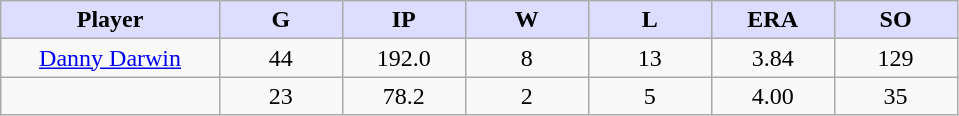<table class="wikitable sortable">
<tr>
<th style="background:#ddf; width:16%;">Player</th>
<th style="background:#ddf; width:9%;">G</th>
<th style="background:#ddf; width:9%;">IP</th>
<th style="background:#ddf; width:9%;">W</th>
<th style="background:#ddf; width:9%;">L</th>
<th style="background:#ddf; width:9%;">ERA</th>
<th style="background:#ddf; width:9%;">SO</th>
</tr>
<tr style="text-align:center;">
<td><a href='#'>Danny Darwin</a></td>
<td>44</td>
<td>192.0</td>
<td>8</td>
<td>13</td>
<td>3.84</td>
<td>129</td>
</tr>
<tr align=center>
<td></td>
<td>23</td>
<td>78.2</td>
<td>2</td>
<td>5</td>
<td>4.00</td>
<td>35</td>
</tr>
</table>
